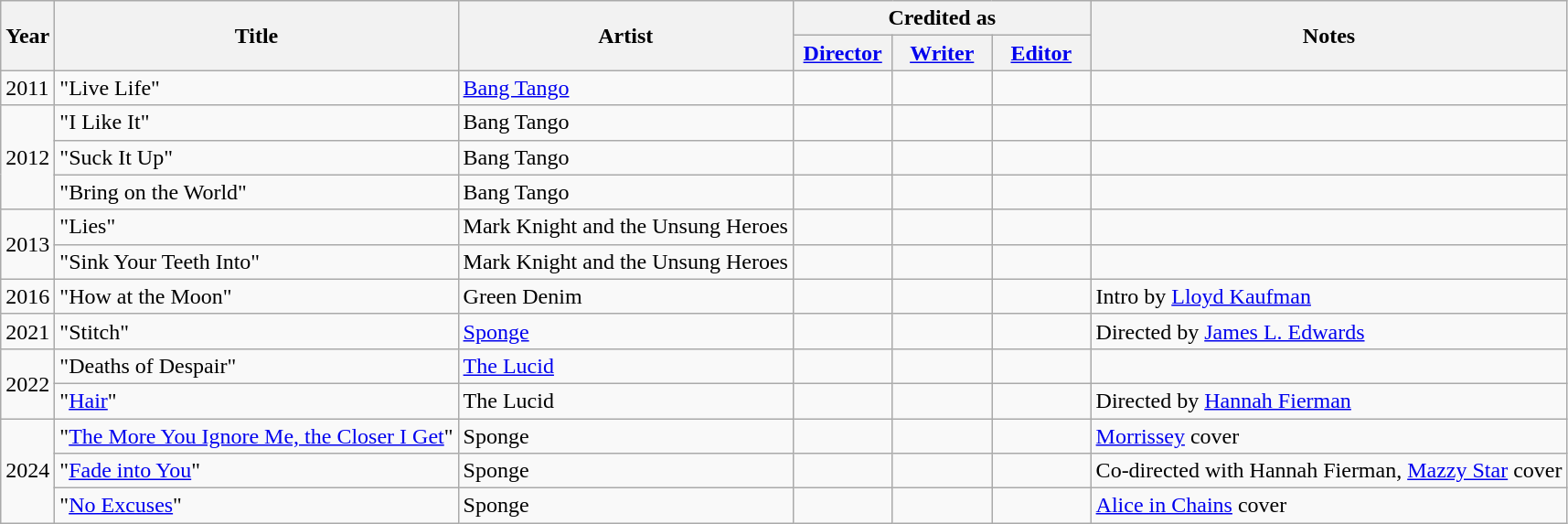<table class="wikitable">
<tr>
<th rowspan="2">Year</th>
<th rowspan="2">Title</th>
<th rowspan="2">Artist</th>
<th colspan="3">Credited as</th>
<th rowspan="2">Notes</th>
</tr>
<tr>
<th width="65"><a href='#'>Director</a></th>
<th width="65"><a href='#'>Writer</a></th>
<th width="65"><a href='#'>Editor</a></th>
</tr>
<tr>
<td>2011</td>
<td>"Live Life"</td>
<td><a href='#'>Bang Tango</a></td>
<td></td>
<td></td>
<td></td>
<td></td>
</tr>
<tr>
<td rowspan="3">2012</td>
<td>"I Like It"</td>
<td>Bang Tango</td>
<td></td>
<td></td>
<td></td>
<td></td>
</tr>
<tr>
<td>"Suck It Up"</td>
<td>Bang Tango</td>
<td></td>
<td></td>
<td></td>
<td></td>
</tr>
<tr>
<td>"Bring on the World"</td>
<td>Bang Tango</td>
<td></td>
<td></td>
<td></td>
<td></td>
</tr>
<tr>
<td rowspan="2">2013</td>
<td>"Lies"</td>
<td>Mark Knight and the Unsung Heroes</td>
<td></td>
<td></td>
<td></td>
<td></td>
</tr>
<tr>
<td>"Sink Your Teeth Into"</td>
<td>Mark Knight and the Unsung Heroes</td>
<td></td>
<td></td>
<td></td>
</tr>
<tr>
<td>2016</td>
<td>"How at the Moon"</td>
<td>Green Denim</td>
<td></td>
<td></td>
<td></td>
<td>Intro by <a href='#'>Lloyd Kaufman</a></td>
</tr>
<tr>
<td>2021</td>
<td>"Stitch"</td>
<td><a href='#'>Sponge</a></td>
<td></td>
<td></td>
<td></td>
<td>Directed by <a href='#'>James L. Edwards</a></td>
</tr>
<tr>
<td rowspan="2">2022</td>
<td>"Deaths of Despair"</td>
<td><a href='#'>The Lucid</a></td>
<td></td>
<td></td>
<td></td>
<td></td>
</tr>
<tr>
<td>"<a href='#'>Hair</a>"</td>
<td>The Lucid</td>
<td></td>
<td></td>
<td></td>
<td>Directed by <a href='#'>Hannah Fierman</a></td>
</tr>
<tr>
<td rowspan="3">2024</td>
<td>"<a href='#'>The More You Ignore Me, the Closer I Get</a>"</td>
<td>Sponge</td>
<td></td>
<td></td>
<td></td>
<td><a href='#'>Morrissey</a> cover</td>
</tr>
<tr>
<td>"<a href='#'>Fade into You</a>"</td>
<td>Sponge</td>
<td></td>
<td></td>
<td></td>
<td>Co-directed with Hannah Fierman, <a href='#'>Mazzy Star</a> cover </td>
</tr>
<tr>
<td>"<a href='#'>No Excuses</a>"</td>
<td>Sponge</td>
<td></td>
<td></td>
<td></td>
<td><a href='#'>Alice in Chains</a> cover </td>
</tr>
</table>
